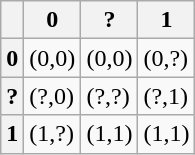<table class="wikitable">
<tr>
<th></th>
<th>0</th>
<th>?</th>
<th>1</th>
</tr>
<tr>
<th>0</th>
<td>(0,0)</td>
<td>(0,0)</td>
<td>(0,?)</td>
</tr>
<tr>
<th>?</th>
<td>(?,0)</td>
<td>(?,?)</td>
<td>(?,1)</td>
</tr>
<tr>
<th>1</th>
<td>(1,?)</td>
<td>(1,1)</td>
<td>(1,1)</td>
</tr>
</table>
